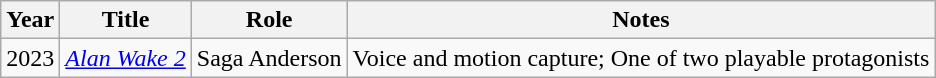<table class="wikitable sortable">
<tr>
<th>Year</th>
<th>Title</th>
<th>Role</th>
<th class=unsortable>Notes</th>
</tr>
<tr>
<td>2023</td>
<td><em><a href='#'>Alan Wake 2</a></em></td>
<td>Saga Anderson</td>
<td>Voice and motion capture; One of two playable protagonists</td>
</tr>
</table>
